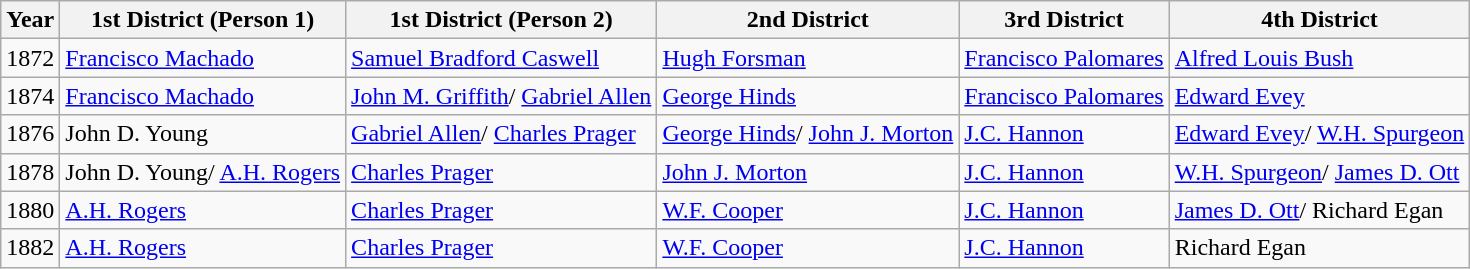<table class="wikitable">
<tr>
<th>Year</th>
<th>1st District (Person 1)</th>
<th>1st District (Person 2)</th>
<th>2nd District</th>
<th>3rd District</th>
<th>4th District</th>
</tr>
<tr>
<td>1872</td>
<td><a href='#'>Francisco Machado</a></td>
<td><a href='#'>Samuel Bradford Caswell</a></td>
<td><a href='#'>Hugh Forsman</a></td>
<td><a href='#'>Francisco Palomares</a></td>
<td><a href='#'>Alfred Louis Bush</a></td>
</tr>
<tr>
<td>1874</td>
<td><a href='#'>Francisco Machado</a></td>
<td><a href='#'>John M. Griffith</a>/ <a href='#'>Gabriel Allen</a></td>
<td><a href='#'>George Hinds</a></td>
<td><a href='#'>Francisco Palomares</a></td>
<td><a href='#'>Edward Evey</a></td>
</tr>
<tr>
<td>1876</td>
<td>John D. Young</td>
<td><a href='#'>Gabriel Allen</a>/ <a href='#'>Charles Prager</a></td>
<td><a href='#'>George Hinds</a>/ <a href='#'>John J. Morton</a></td>
<td><a href='#'>J.C. Hannon</a></td>
<td><a href='#'>Edward Evey</a>/ <a href='#'>W.H. Spurgeon</a></td>
</tr>
<tr>
<td>1878</td>
<td>John D. Young/ <a href='#'>A.H. Rogers</a></td>
<td><a href='#'>Charles Prager</a></td>
<td><a href='#'>John J. Morton</a></td>
<td><a href='#'>J.C. Hannon</a></td>
<td><a href='#'>W.H. Spurgeon</a>/ <a href='#'>James D. Ott</a></td>
</tr>
<tr>
<td>1880</td>
<td><a href='#'>A.H. Rogers</a></td>
<td><a href='#'>Charles Prager</a></td>
<td><a href='#'>W.F. Cooper</a></td>
<td><a href='#'>J.C. Hannon</a></td>
<td><a href='#'>James D. Ott</a>/ Richard Egan</td>
</tr>
<tr>
<td>1882</td>
<td><a href='#'>A.H. Rogers</a></td>
<td><a href='#'>Charles Prager</a></td>
<td><a href='#'>W.F. Cooper</a></td>
<td><a href='#'>J.C. Hannon</a></td>
<td>Richard Egan</td>
</tr>
</table>
